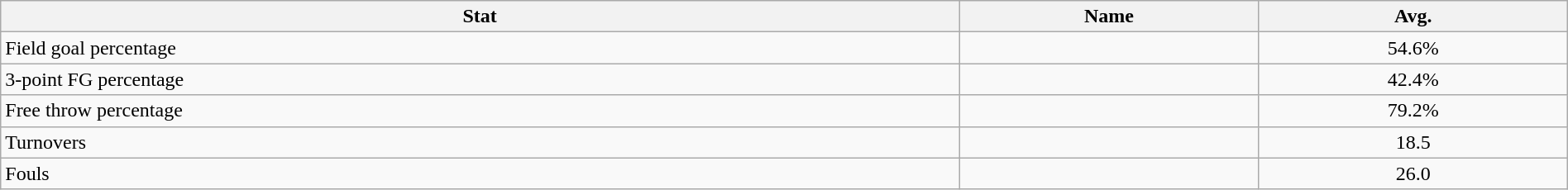<table class=wikitable width=100%>
<tr>
<th>Stat</th>
<th>Name</th>
<th>Avg.</th>
</tr>
<tr>
<td>Field goal percentage</td>
<td></td>
<td align=center>54.6%</td>
</tr>
<tr>
<td>3-point FG percentage</td>
<td></td>
<td align=center>42.4%</td>
</tr>
<tr>
<td>Free throw percentage</td>
<td></td>
<td align=center>79.2%</td>
</tr>
<tr>
<td>Turnovers</td>
<td></td>
<td align=center>18.5</td>
</tr>
<tr>
<td>Fouls</td>
<td></td>
<td align=center>26.0</td>
</tr>
</table>
